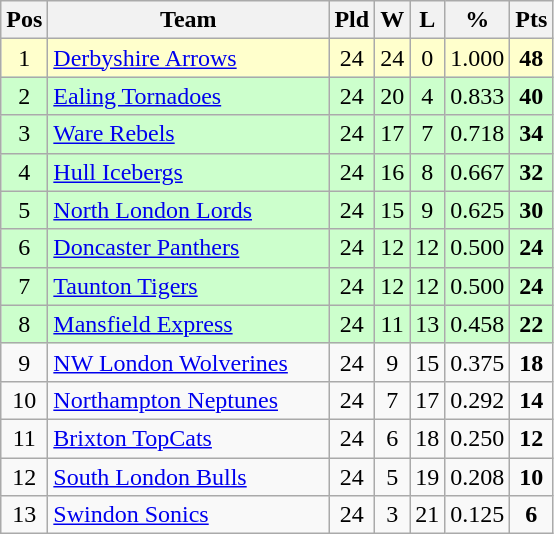<table class="wikitable" style="text-align: center;">
<tr>
<th>Pos</th>
<th scope="col" style="width: 180px;">Team</th>
<th>Pld</th>
<th>W</th>
<th>L</th>
<th>%</th>
<th>Pts</th>
</tr>
<tr style="background: #ffffcc;">
<td>1</td>
<td style="text-align:left;"><a href='#'>Derbyshire Arrows</a></td>
<td>24</td>
<td>24</td>
<td>0</td>
<td>1.000</td>
<td><strong>48</strong></td>
</tr>
<tr style="background: #ccffcc;">
<td>2</td>
<td style="text-align:left;"><a href='#'>Ealing Tornadoes</a></td>
<td>24</td>
<td>20</td>
<td>4</td>
<td>0.833</td>
<td><strong>40</strong></td>
</tr>
<tr style="background: #ccffcc;">
<td>3</td>
<td style="text-align:left;"><a href='#'>Ware Rebels</a></td>
<td>24</td>
<td>17</td>
<td>7</td>
<td>0.718</td>
<td><strong>34</strong></td>
</tr>
<tr style="background: #ccffcc;">
<td>4</td>
<td style="text-align:left;"><a href='#'>Hull Icebergs</a></td>
<td>24</td>
<td>16</td>
<td>8</td>
<td>0.667</td>
<td><strong>32</strong></td>
</tr>
<tr style="background: #ccffcc;">
<td>5</td>
<td style="text-align:left;"><a href='#'>North London Lords</a></td>
<td>24</td>
<td>15</td>
<td>9</td>
<td>0.625</td>
<td><strong>30</strong></td>
</tr>
<tr style="background: #ccffcc;">
<td>6</td>
<td style="text-align:left;"><a href='#'>Doncaster Panthers</a></td>
<td>24</td>
<td>12</td>
<td>12</td>
<td>0.500</td>
<td><strong>24</strong></td>
</tr>
<tr style="background: #ccffcc;">
<td>7</td>
<td style="text-align:left;"><a href='#'>Taunton Tigers</a></td>
<td>24</td>
<td>12</td>
<td>12</td>
<td>0.500</td>
<td><strong>24</strong></td>
</tr>
<tr style="background: #ccffcc;">
<td>8</td>
<td style="text-align:left;"><a href='#'>Mansfield Express</a></td>
<td>24</td>
<td>11</td>
<td>13</td>
<td>0.458</td>
<td><strong>22</strong></td>
</tr>
<tr style="background: ;">
<td>9</td>
<td style="text-align:left;"><a href='#'>NW London Wolverines</a></td>
<td>24</td>
<td>9</td>
<td>15</td>
<td>0.375</td>
<td><strong>18</strong></td>
</tr>
<tr style="background: ;">
<td>10</td>
<td style="text-align:left;"><a href='#'>Northampton Neptunes</a></td>
<td>24</td>
<td>7</td>
<td>17</td>
<td>0.292</td>
<td><strong>14</strong></td>
</tr>
<tr style="background: ;">
<td>11</td>
<td style="text-align:left;"><a href='#'>Brixton TopCats</a></td>
<td>24</td>
<td>6</td>
<td>18</td>
<td>0.250</td>
<td><strong>12</strong></td>
</tr>
<tr style="background: ;">
<td>12</td>
<td style="text-align:left;"><a href='#'>South London Bulls</a></td>
<td>24</td>
<td>5</td>
<td>19</td>
<td>0.208</td>
<td><strong>10</strong></td>
</tr>
<tr style="background: ;">
<td>13</td>
<td style="text-align:left;"><a href='#'>Swindon Sonics</a></td>
<td>24</td>
<td>3</td>
<td>21</td>
<td>0.125</td>
<td><strong>6</strong></td>
</tr>
</table>
